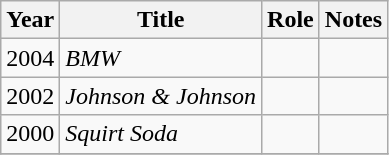<table class="wikitable sortable">
<tr>
<th>Year</th>
<th>Title</th>
<th>Role</th>
<th class="unsortable">Notes</th>
</tr>
<tr>
<td>2004</td>
<td><em>BMW</em></td>
<td></td>
<td></td>
</tr>
<tr>
<td>2002</td>
<td><em>Johnson & Johnson</em></td>
<td></td>
<td></td>
</tr>
<tr>
<td>2000</td>
<td><em>Squirt Soda</em></td>
<td></td>
<td></td>
</tr>
<tr>
</tr>
</table>
